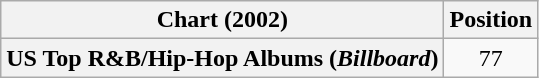<table class="wikitable plainrowheaders" style="text-align:center">
<tr>
<th scope="col">Chart (2002)</th>
<th scope="col">Position</th>
</tr>
<tr>
<th scope="row">US Top R&B/Hip-Hop Albums (<em>Billboard</em>)</th>
<td>77</td>
</tr>
</table>
